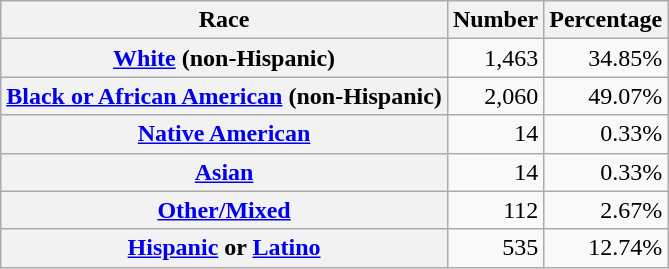<table class="wikitable" style="text-align:right">
<tr>
<th scope="col">Race</th>
<th scope="col">Number</th>
<th scope="col">Percentage</th>
</tr>
<tr>
<th scope="row"><a href='#'>White</a> (non-Hispanic)</th>
<td>1,463</td>
<td>34.85%</td>
</tr>
<tr>
<th scope="row"><a href='#'>Black or African American</a> (non-Hispanic)</th>
<td>2,060</td>
<td>49.07%</td>
</tr>
<tr>
<th scope="row"><a href='#'>Native American</a></th>
<td>14</td>
<td>0.33%</td>
</tr>
<tr>
<th scope="row"><a href='#'>Asian</a></th>
<td>14</td>
<td>0.33%</td>
</tr>
<tr>
<th scope="row"><a href='#'>Other/Mixed</a></th>
<td>112</td>
<td>2.67%</td>
</tr>
<tr>
<th scope="row"><a href='#'>Hispanic</a> or <a href='#'>Latino</a></th>
<td>535</td>
<td>12.74%</td>
</tr>
</table>
